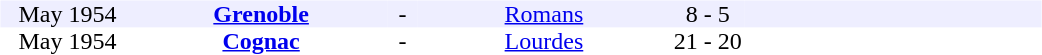<table width=700>
<tr>
<td width=700 valign=top><br><table border=0 cellspacing=0 cellpadding=0 style=font-size: 100%; border-collapse: collapse; width=100%>
<tr align=center bgcolor=#EEEEFF>
<td width=90>May 1954</td>
<td width=170><strong><a href='#'>Grenoble</a></strong></td>
<td width=20>-</td>
<td width=170><a href='#'>Romans</a></td>
<td width=50>8 - 5</td>
<td width=200></td>
</tr>
<tr align=center bgcolor=#FFFFFF>
<td width=90>May 1954</td>
<td width=170><strong><a href='#'>Cognac</a></strong></td>
<td width=20>-</td>
<td width=170><a href='#'>Lourdes</a></td>
<td width=50>21 - 20</td>
<td width=200></td>
</tr>
</table>
</td>
</tr>
</table>
